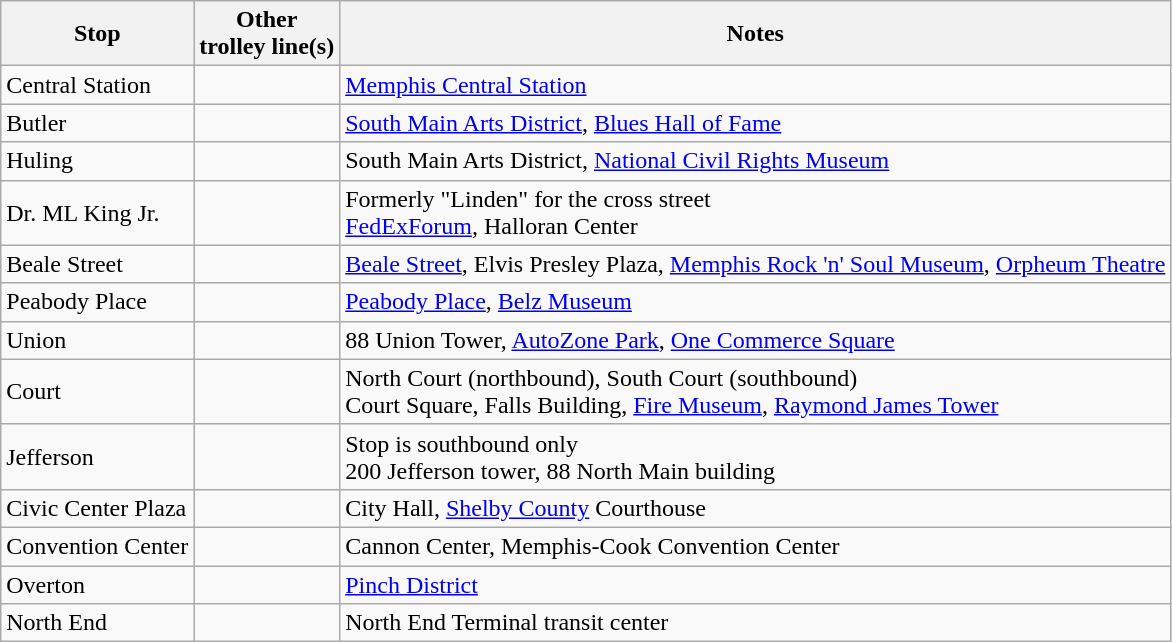<table class="wikitable">
<tr>
<th>Stop</th>
<th>Other<br>trolley line(s)</th>
<th>Notes</th>
</tr>
<tr>
<td>Central Station</td>
<td></td>
<td><a href='#'>Memphis Central Station</a></td>
</tr>
<tr>
<td>Butler</td>
<td></td>
<td><a href='#'>South Main Arts District</a>, <a href='#'>Blues Hall of Fame</a></td>
</tr>
<tr>
<td>Huling</td>
<td></td>
<td>South Main Arts District, <a href='#'>National Civil Rights Museum</a></td>
</tr>
<tr>
<td>Dr. ML King Jr.</td>
<td></td>
<td>Formerly "Linden" for the cross street<br><a href='#'>FedExForum</a>, Halloran Center</td>
</tr>
<tr>
<td>Beale Street</td>
<td></td>
<td><a href='#'>Beale Street</a>, Elvis Presley Plaza, <a href='#'>Memphis Rock 'n' Soul Museum</a>, <a href='#'>Orpheum Theatre</a></td>
</tr>
<tr>
<td>Peabody Place</td>
<td></td>
<td><a href='#'>Peabody Place</a>, <a href='#'>Belz Museum</a></td>
</tr>
<tr>
<td>Union</td>
<td></td>
<td>88 Union Tower, <a href='#'>AutoZone Park</a>, <a href='#'>One Commerce Square</a></td>
</tr>
<tr>
<td>Court</td>
<td> </td>
<td>North Court (northbound), South Court (southbound)<br>Court Square, Falls Building, <a href='#'>Fire Museum</a>, <a href='#'>Raymond James Tower</a></td>
</tr>
<tr>
<td>Jefferson</td>
<td></td>
<td>Stop is southbound only<br>200 Jefferson tower, 88 North Main building</td>
</tr>
<tr>
<td>Civic Center Plaza</td>
<td></td>
<td>City Hall, <a href='#'>Shelby County</a> Courthouse</td>
</tr>
<tr>
<td>Convention Center</td>
<td></td>
<td>Cannon Center, Memphis-Cook Convention Center</td>
</tr>
<tr>
<td>Overton</td>
<td></td>
<td><a href='#'>Pinch District</a></td>
</tr>
<tr>
<td>North End</td>
<td></td>
<td>North End Terminal transit center</td>
</tr>
</table>
